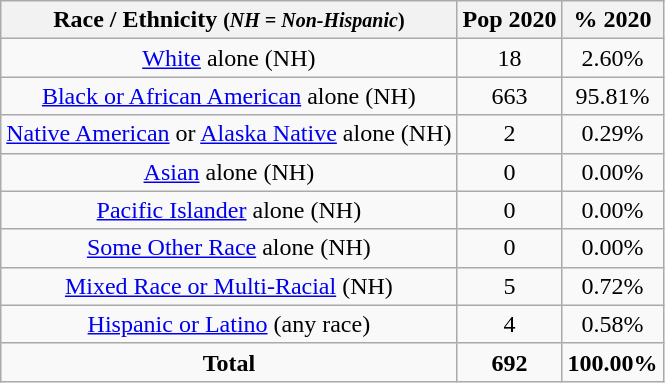<table class="wikitable" style="text-align:center;">
<tr>
<th>Race / Ethnicity <small>(<em>NH = Non-Hispanic</em>)</small></th>
<th>Pop 2020</th>
<th>% 2020</th>
</tr>
<tr>
<td><a href='#'>White</a> alone (NH)</td>
<td>18</td>
<td>2.60%</td>
</tr>
<tr>
<td><a href='#'>Black or African American</a> alone (NH)</td>
<td>663</td>
<td>95.81%</td>
</tr>
<tr>
<td><a href='#'>Native American</a> or <a href='#'>Alaska Native</a> alone (NH)</td>
<td>2</td>
<td>0.29%</td>
</tr>
<tr>
<td><a href='#'>Asian</a> alone (NH)</td>
<td>0</td>
<td>0.00%</td>
</tr>
<tr>
<td><a href='#'>Pacific Islander</a> alone (NH)</td>
<td>0</td>
<td>0.00%</td>
</tr>
<tr>
<td><a href='#'>Some Other Race</a> alone (NH)</td>
<td>0</td>
<td>0.00%</td>
</tr>
<tr>
<td><a href='#'>Mixed Race or Multi-Racial</a> (NH)</td>
<td>5</td>
<td>0.72%</td>
</tr>
<tr>
<td><a href='#'>Hispanic or Latino</a> (any race)</td>
<td>4</td>
<td>0.58%</td>
</tr>
<tr>
<td><strong>Total</strong></td>
<td><strong>692</strong></td>
<td><strong>100.00%</strong></td>
</tr>
</table>
